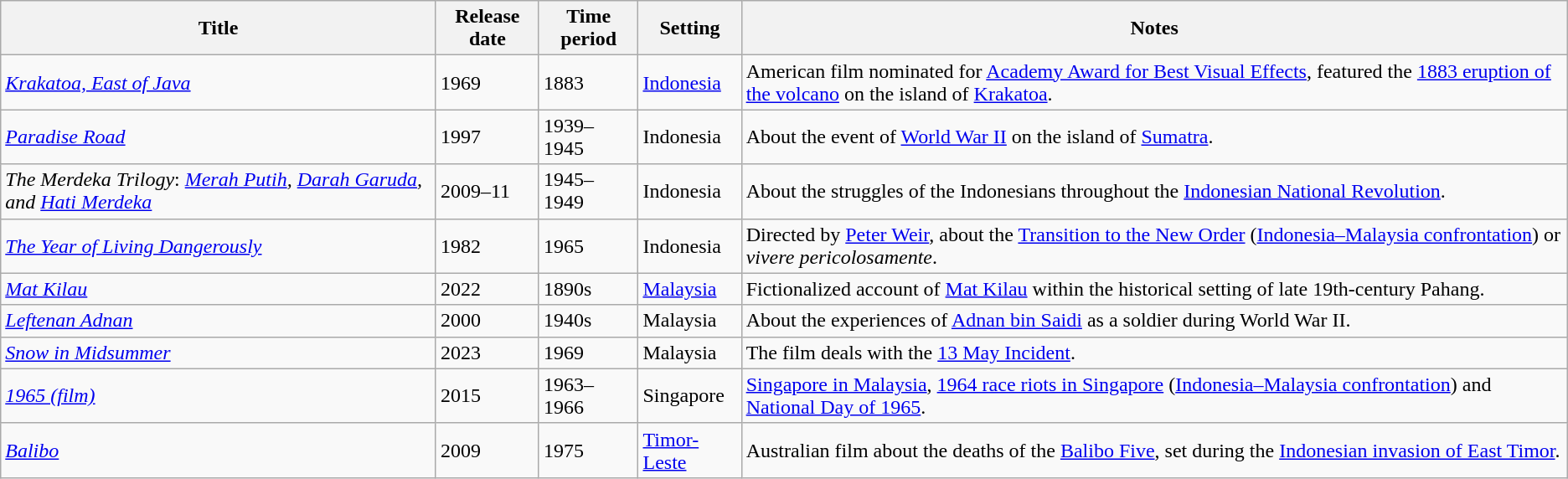<table class="wikitable sortable" border="1">
<tr>
<th scope="col">Title</th>
<th scope="col">Release date</th>
<th scope="col">Time period</th>
<th scope="col">Setting</th>
<th scope="col" class="unsortable">Notes</th>
</tr>
<tr>
<td><em><a href='#'>Krakatoa, East of Java</a></em></td>
<td>1969</td>
<td>1883</td>
<td><a href='#'>Indonesia</a></td>
<td>American film nominated for <a href='#'>Academy Award for Best Visual Effects</a>, featured the <a href='#'>1883 eruption of the volcano</a> on the island of <a href='#'>Krakatoa</a>.</td>
</tr>
<tr>
<td><em><a href='#'>Paradise Road</a></em></td>
<td>1997</td>
<td>1939–1945</td>
<td>Indonesia</td>
<td>About the event of <a href='#'>World War II</a> on the island of <a href='#'>Sumatra</a>.</td>
</tr>
<tr>
<td><em>The Merdeka Trilogy</em>: <em><a href='#'>Merah Putih</a>, <a href='#'>Darah Garuda</a>, and <a href='#'>Hati Merdeka</a></em></td>
<td>2009–11</td>
<td>1945–1949</td>
<td>Indonesia</td>
<td>About the struggles of the Indonesians throughout the <a href='#'>Indonesian National Revolution</a>.</td>
</tr>
<tr>
<td><em><a href='#'>The Year of Living Dangerously</a></em></td>
<td>1982</td>
<td>1965</td>
<td>Indonesia</td>
<td>Directed by <a href='#'>Peter Weir</a>, about the <a href='#'>Transition to the New Order</a> (<a href='#'>Indonesia–Malaysia confrontation</a>) or <em>vivere pericolosamente</em>.</td>
</tr>
<tr>
<td><em><a href='#'>Mat Kilau</a></em></td>
<td>2022</td>
<td>1890s</td>
<td><a href='#'>Malaysia</a></td>
<td>Fictionalized account of <a href='#'>Mat Kilau</a> within the historical setting of late 19th-century Pahang.</td>
</tr>
<tr>
<td><em><a href='#'>Leftenan Adnan</a></em></td>
<td>2000</td>
<td>1940s</td>
<td>Malaysia</td>
<td>About the experiences of <a href='#'>Adnan bin Saidi</a> as a soldier during World War II.</td>
</tr>
<tr>
<td><a href='#'><em>Snow in Midsummer</em></a></td>
<td>2023</td>
<td>1969</td>
<td>Malaysia</td>
<td>The film deals with the <a href='#'>13 May Incident</a>.</td>
</tr>
<tr>
<td><em><a href='#'>1965 (film)</a></em></td>
<td>2015</td>
<td>1963–1966</td>
<td>Singapore</td>
<td><a href='#'>Singapore in Malaysia</a>, <a href='#'>1964 race riots in Singapore</a> (<a href='#'>Indonesia–Malaysia confrontation</a>) and <a href='#'>National Day of 1965</a>.</td>
</tr>
<tr>
<td><em><a href='#'>Balibo</a></em></td>
<td>2009</td>
<td>1975</td>
<td><a href='#'>Timor-Leste</a></td>
<td>Australian film about the deaths of the <a href='#'>Balibo Five</a>, set during the <a href='#'>Indonesian invasion of East Timor</a>.</td>
</tr>
</table>
